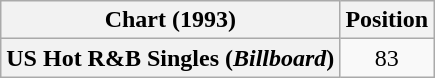<table class="wikitable plainrowheaders" style="text-align:center">
<tr>
<th>Chart (1993)</th>
<th>Position</th>
</tr>
<tr>
<th scope="row">US Hot R&B Singles (<em>Billboard</em>)</th>
<td>83</td>
</tr>
</table>
